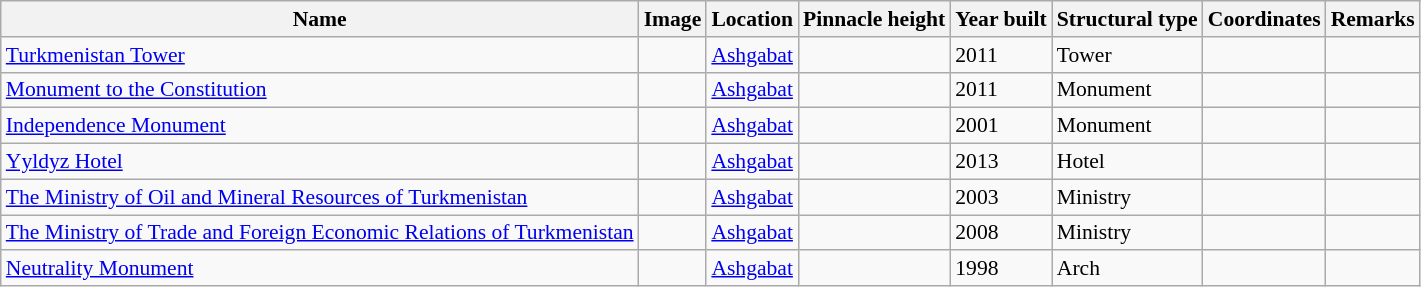<table class="wikitable sortable" style="font-size:90%;">
<tr>
<th>Name</th>
<th>Image</th>
<th>Location</th>
<th>Pinnacle height</th>
<th>Year built</th>
<th>Structural type</th>
<th>Coordinates</th>
<th>Remarks</th>
</tr>
<tr>
<td><a href='#'>Turkmenistan Tower</a></td>
<td></td>
<td><a href='#'>Ashgabat</a></td>
<td></td>
<td>2011</td>
<td>Tower</td>
<td></td>
<td></td>
</tr>
<tr>
<td><a href='#'>Monument to the Constitution</a></td>
<td></td>
<td><a href='#'>Ashgabat</a></td>
<td></td>
<td>2011</td>
<td>Monument</td>
<td></td>
<td></td>
</tr>
<tr>
<td><a href='#'>Independence Monument</a></td>
<td></td>
<td><a href='#'>Ashgabat</a></td>
<td></td>
<td>2001</td>
<td>Monument</td>
<td></td>
<td></td>
</tr>
<tr>
<td><a href='#'>Yyldyz Hotel</a></td>
<td></td>
<td><a href='#'>Ashgabat</a></td>
<td></td>
<td>2013</td>
<td>Hotel</td>
<td></td>
<td></td>
</tr>
<tr>
<td><a href='#'>The Ministry of Oil and Mineral Resources of Turkmenistan</a></td>
<td></td>
<td><a href='#'>Ashgabat</a></td>
<td></td>
<td>2003</td>
<td>Ministry</td>
<td></td>
<td></td>
</tr>
<tr>
<td><a href='#'>The Ministry of Trade and Foreign Economic Relations of Turkmenistan</a></td>
<td></td>
<td><a href='#'>Ashgabat</a></td>
<td></td>
<td>2008</td>
<td>Ministry</td>
<td></td>
<td></td>
</tr>
<tr>
<td><a href='#'>Neutrality Monument</a></td>
<td></td>
<td><a href='#'>Ashgabat</a></td>
<td></td>
<td>1998</td>
<td>Arch</td>
<td></td>
<td></td>
</tr>
</table>
